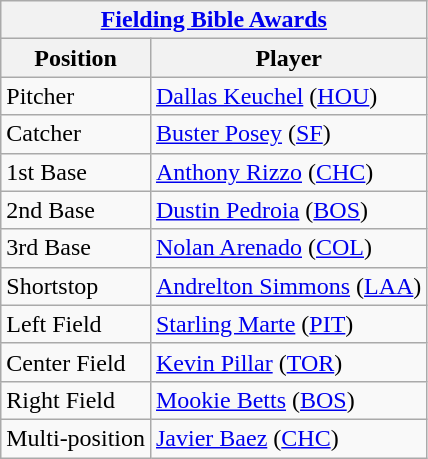<table class="wikitable">
<tr>
<th colspan="9"><a href='#'>Fielding Bible Awards</a></th>
</tr>
<tr>
<th>Position</th>
<th>Player</th>
</tr>
<tr>
<td>Pitcher</td>
<td><a href='#'>Dallas Keuchel</a> (<a href='#'>HOU</a>)</td>
</tr>
<tr>
<td>Catcher</td>
<td><a href='#'>Buster Posey</a> (<a href='#'>SF</a>)</td>
</tr>
<tr>
<td>1st Base</td>
<td><a href='#'>Anthony Rizzo</a> (<a href='#'>CHC</a>)</td>
</tr>
<tr>
<td>2nd Base</td>
<td><a href='#'>Dustin Pedroia</a> (<a href='#'>BOS</a>)</td>
</tr>
<tr>
<td>3rd Base</td>
<td><a href='#'>Nolan Arenado</a> (<a href='#'>COL</a>)</td>
</tr>
<tr>
<td>Shortstop</td>
<td><a href='#'>Andrelton Simmons</a> (<a href='#'>LAA</a>)</td>
</tr>
<tr>
<td>Left Field</td>
<td><a href='#'>Starling Marte</a> (<a href='#'>PIT</a>)</td>
</tr>
<tr>
<td>Center Field</td>
<td><a href='#'>Kevin Pillar</a> (<a href='#'>TOR</a>)</td>
</tr>
<tr>
<td>Right Field</td>
<td><a href='#'>Mookie Betts</a> (<a href='#'>BOS</a>)</td>
</tr>
<tr>
<td>Multi-position</td>
<td><a href='#'>Javier Baez</a> (<a href='#'>CHC</a>)</td>
</tr>
</table>
